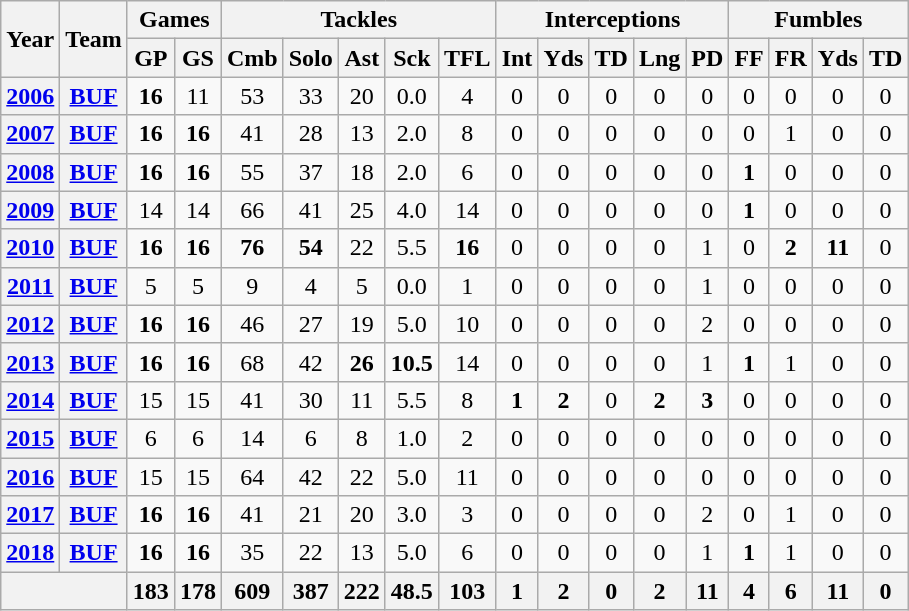<table class="wikitable" style="text-align:center">
<tr>
<th rowspan="2">Year</th>
<th rowspan="2">Team</th>
<th colspan="2">Games</th>
<th colspan="5">Tackles</th>
<th colspan="5">Interceptions</th>
<th colspan="4">Fumbles</th>
</tr>
<tr>
<th>GP</th>
<th>GS</th>
<th>Cmb</th>
<th>Solo</th>
<th>Ast</th>
<th>Sck</th>
<th>TFL</th>
<th>Int</th>
<th>Yds</th>
<th>TD</th>
<th>Lng</th>
<th>PD</th>
<th>FF</th>
<th>FR</th>
<th>Yds</th>
<th>TD</th>
</tr>
<tr>
<th><a href='#'>2006</a></th>
<th><a href='#'>BUF</a></th>
<td><strong>16</strong></td>
<td>11</td>
<td>53</td>
<td>33</td>
<td>20</td>
<td>0.0</td>
<td>4</td>
<td>0</td>
<td>0</td>
<td>0</td>
<td>0</td>
<td>0</td>
<td>0</td>
<td>0</td>
<td>0</td>
<td>0</td>
</tr>
<tr>
<th><a href='#'>2007</a></th>
<th><a href='#'>BUF</a></th>
<td><strong>16</strong></td>
<td><strong>16</strong></td>
<td>41</td>
<td>28</td>
<td>13</td>
<td>2.0</td>
<td>8</td>
<td>0</td>
<td>0</td>
<td>0</td>
<td>0</td>
<td>0</td>
<td>0</td>
<td>1</td>
<td>0</td>
<td>0</td>
</tr>
<tr>
<th><a href='#'>2008</a></th>
<th><a href='#'>BUF</a></th>
<td><strong>16</strong></td>
<td><strong>16</strong></td>
<td>55</td>
<td>37</td>
<td>18</td>
<td>2.0</td>
<td>6</td>
<td>0</td>
<td>0</td>
<td>0</td>
<td>0</td>
<td>0</td>
<td><strong>1</strong></td>
<td>0</td>
<td>0</td>
<td>0</td>
</tr>
<tr>
<th><a href='#'>2009</a></th>
<th><a href='#'>BUF</a></th>
<td>14</td>
<td>14</td>
<td>66</td>
<td>41</td>
<td>25</td>
<td>4.0</td>
<td>14</td>
<td>0</td>
<td>0</td>
<td>0</td>
<td>0</td>
<td>0</td>
<td><strong>1</strong></td>
<td>0</td>
<td>0</td>
<td>0</td>
</tr>
<tr>
<th><a href='#'>2010</a></th>
<th><a href='#'>BUF</a></th>
<td><strong>16</strong></td>
<td><strong>16</strong></td>
<td><strong>76</strong></td>
<td><strong>54</strong></td>
<td>22</td>
<td>5.5</td>
<td><strong>16</strong></td>
<td>0</td>
<td>0</td>
<td>0</td>
<td>0</td>
<td>1</td>
<td>0</td>
<td><strong>2</strong></td>
<td><strong>11</strong></td>
<td>0</td>
</tr>
<tr>
<th><a href='#'>2011</a></th>
<th><a href='#'>BUF</a></th>
<td>5</td>
<td>5</td>
<td>9</td>
<td>4</td>
<td>5</td>
<td>0.0</td>
<td>1</td>
<td>0</td>
<td>0</td>
<td>0</td>
<td>0</td>
<td>1</td>
<td>0</td>
<td>0</td>
<td>0</td>
<td>0</td>
</tr>
<tr>
<th><a href='#'>2012</a></th>
<th><a href='#'>BUF</a></th>
<td><strong>16</strong></td>
<td><strong>16</strong></td>
<td>46</td>
<td>27</td>
<td>19</td>
<td>5.0</td>
<td>10</td>
<td>0</td>
<td>0</td>
<td>0</td>
<td>0</td>
<td>2</td>
<td>0</td>
<td>0</td>
<td>0</td>
<td>0</td>
</tr>
<tr>
<th><a href='#'>2013</a></th>
<th><a href='#'>BUF</a></th>
<td><strong>16</strong></td>
<td><strong>16</strong></td>
<td>68</td>
<td>42</td>
<td><strong>26</strong></td>
<td><strong>10.5</strong></td>
<td>14</td>
<td>0</td>
<td>0</td>
<td>0</td>
<td>0</td>
<td>1</td>
<td><strong>1</strong></td>
<td>1</td>
<td>0</td>
<td>0</td>
</tr>
<tr>
<th><a href='#'>2014</a></th>
<th><a href='#'>BUF</a></th>
<td>15</td>
<td>15</td>
<td>41</td>
<td>30</td>
<td>11</td>
<td>5.5</td>
<td>8</td>
<td><strong>1</strong></td>
<td><strong>2</strong></td>
<td>0</td>
<td><strong>2</strong></td>
<td><strong>3</strong></td>
<td>0</td>
<td>0</td>
<td>0</td>
<td>0</td>
</tr>
<tr>
<th><a href='#'>2015</a></th>
<th><a href='#'>BUF</a></th>
<td>6</td>
<td>6</td>
<td>14</td>
<td>6</td>
<td>8</td>
<td>1.0</td>
<td>2</td>
<td>0</td>
<td>0</td>
<td>0</td>
<td>0</td>
<td>0</td>
<td>0</td>
<td>0</td>
<td>0</td>
<td>0</td>
</tr>
<tr>
<th><a href='#'>2016</a></th>
<th><a href='#'>BUF</a></th>
<td>15</td>
<td>15</td>
<td>64</td>
<td>42</td>
<td>22</td>
<td>5.0</td>
<td>11</td>
<td>0</td>
<td>0</td>
<td>0</td>
<td>0</td>
<td>0</td>
<td>0</td>
<td>0</td>
<td>0</td>
<td>0</td>
</tr>
<tr>
<th><a href='#'>2017</a></th>
<th><a href='#'>BUF</a></th>
<td><strong>16</strong></td>
<td><strong>16</strong></td>
<td>41</td>
<td>21</td>
<td>20</td>
<td>3.0</td>
<td>3</td>
<td>0</td>
<td>0</td>
<td>0</td>
<td>0</td>
<td>2</td>
<td>0</td>
<td>1</td>
<td>0</td>
<td>0</td>
</tr>
<tr>
<th><a href='#'>2018</a></th>
<th><a href='#'>BUF</a></th>
<td><strong>16</strong></td>
<td><strong>16</strong></td>
<td>35</td>
<td>22</td>
<td>13</td>
<td>5.0</td>
<td>6</td>
<td>0</td>
<td>0</td>
<td>0</td>
<td>0</td>
<td>1</td>
<td><strong>1</strong></td>
<td>1</td>
<td>0</td>
<td>0</td>
</tr>
<tr>
<th colspan="2"></th>
<th>183</th>
<th>178</th>
<th>609</th>
<th>387</th>
<th>222</th>
<th>48.5</th>
<th>103</th>
<th>1</th>
<th>2</th>
<th>0</th>
<th>2</th>
<th>11</th>
<th>4</th>
<th>6</th>
<th>11</th>
<th>0</th>
</tr>
</table>
